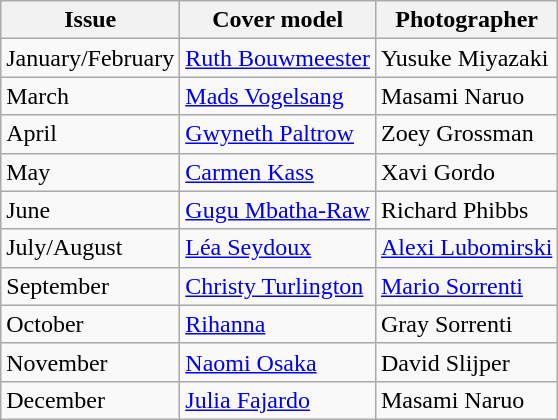<table class="sortable wikitable">
<tr>
<th>Issue</th>
<th>Cover model</th>
<th>Photographer</th>
</tr>
<tr>
<td>January/February</td>
<td><a href='#'>Ruth Bouwmeester</a></td>
<td>Yusuke Miyazaki</td>
</tr>
<tr>
<td>March</td>
<td><a href='#'>Mads Vogelsang</a></td>
<td>Masami Naruo</td>
</tr>
<tr>
<td>April</td>
<td><a href='#'>Gwyneth Paltrow</a></td>
<td>Zoey Grossman</td>
</tr>
<tr>
<td>May</td>
<td><a href='#'>Carmen Kass</a></td>
<td>Xavi Gordo</td>
</tr>
<tr>
<td>June</td>
<td><a href='#'>Gugu Mbatha-Raw</a></td>
<td>Richard Phibbs</td>
</tr>
<tr>
<td>July/August</td>
<td><a href='#'>Léa Seydoux</a></td>
<td><a href='#'>Alexi Lubomirski</a></td>
</tr>
<tr>
<td>September</td>
<td><a href='#'>Christy Turlington</a></td>
<td><a href='#'>Mario Sorrenti</a></td>
</tr>
<tr>
<td>October</td>
<td><a href='#'>Rihanna</a></td>
<td>Gray Sorrenti</td>
</tr>
<tr>
<td>November</td>
<td><a href='#'>Naomi Osaka</a></td>
<td>David Slijper</td>
</tr>
<tr>
<td>December</td>
<td><a href='#'>Julia Fajardo</a></td>
<td>Masami Naruo</td>
</tr>
</table>
